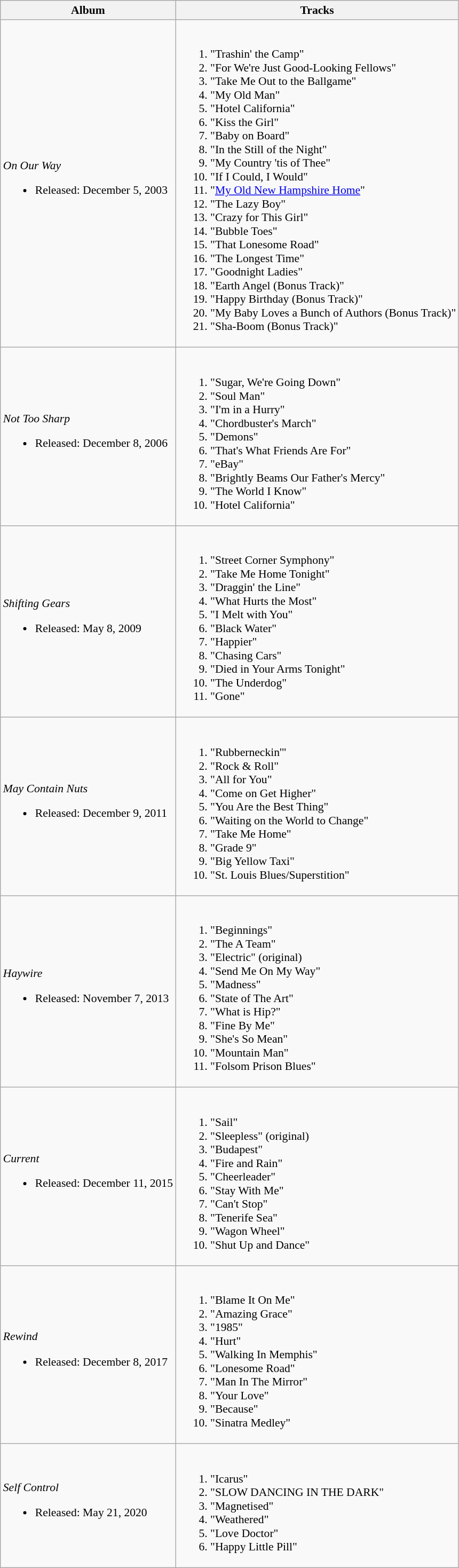<table class="wikitable" style="font-size: 90%;">
<tr>
<th>Album</th>
<th>Tracks</th>
</tr>
<tr>
<td><em>On Our Way</em><br><ul><li>Released: December 5, 2003</li></ul></td>
<td><br><ol><li>"Trashin' the Camp"</li><li>"For We're Just Good-Looking Fellows"</li><li>"Take Me Out to the Ballgame"</li><li>"My Old Man"</li><li>"Hotel California"</li><li>"Kiss the Girl"</li><li>"Baby on Board"</li><li>"In the Still of the Night"</li><li>"My Country 'tis of Thee"</li><li>"If I Could, I Would"</li><li>"<a href='#'>My Old New Hampshire Home</a>"</li><li>"The Lazy Boy"</li><li>"Crazy for This Girl"</li><li>"Bubble Toes"</li><li>"That Lonesome Road"</li><li>"The Longest Time"</li><li>"Goodnight Ladies"</li><li>"Earth Angel (Bonus Track)"</li><li>"Happy Birthday (Bonus Track)"</li><li>"My Baby Loves a Bunch of Authors (Bonus Track)"</li><li>"Sha-Boom (Bonus Track)"</li></ol></td>
</tr>
<tr>
<td><em>Not Too Sharp</em><br><ul><li>Released: December 8, 2006</li></ul></td>
<td><br><ol><li>"Sugar, We're Going Down"</li><li>"Soul Man"</li><li>"I'm in a Hurry"</li><li>"Chordbuster's March"</li><li>"Demons"</li><li>"That's What Friends Are For"</li><li>"eBay"</li><li>"Brightly Beams Our Father's Mercy"</li><li>"The World I Know"</li><li>"Hotel California"</li></ol></td>
</tr>
<tr>
<td><em>Shifting Gears</em><br><ul><li>Released: May 8, 2009</li></ul></td>
<td><br><ol><li>"Street Corner Symphony"</li><li>"Take Me Home Tonight"</li><li>"Draggin' the Line"</li><li>"What Hurts the Most"</li><li>"I Melt with You"</li><li>"Black Water"</li><li>"Happier"</li><li>"Chasing Cars"</li><li>"Died in Your Arms Tonight"</li><li>"The Underdog"</li><li>"Gone"</li></ol></td>
</tr>
<tr>
<td><em>May Contain Nuts</em><br><ul><li>Released: December 9, 2011</li></ul></td>
<td><br><ol><li>"Rubberneckin'"</li><li>"Rock & Roll"</li><li>"All for You"</li><li>"Come on Get Higher"</li><li>"You Are the Best Thing"</li><li>"Waiting on the World to Change"</li><li>"Take Me Home"</li><li>"Grade 9"</li><li>"Big Yellow Taxi"</li><li>"St. Louis Blues/Superstition"</li></ol></td>
</tr>
<tr>
<td><em>Haywire</em><br><ul><li>Released: November 7, 2013</li></ul></td>
<td><br><ol><li>"Beginnings"</li><li>"The A Team"</li><li>"Electric" (original)</li><li>"Send Me On My Way"</li><li>"Madness"</li><li>"State of The Art"</li><li>"What is Hip?"</li><li>"Fine By Me"</li><li>"She's So Mean"</li><li>"Mountain Man"</li><li>"Folsom Prison Blues"</li></ol></td>
</tr>
<tr>
<td><em>Current</em><br><ul><li>Released: December 11, 2015</li></ul></td>
<td><br><ol><li>"Sail"</li><li>"Sleepless" (original)</li><li>"Budapest"</li><li>"Fire and Rain"</li><li>"Cheerleader"</li><li>"Stay With Me"</li><li>"Can't Stop"</li><li>"Tenerife Sea"</li><li>"Wagon Wheel"</li><li>"Shut Up and Dance"</li></ol></td>
</tr>
<tr>
<td><em>Rewind</em><br><ul><li>Released: December 8, 2017</li></ul></td>
<td><br><ol><li>"Blame It On Me"</li><li>"Amazing Grace"</li><li>"1985"</li><li>"Hurt"</li><li>"Walking In Memphis"</li><li>"Lonesome Road"</li><li>"Man In The Mirror"</li><li>"Your Love"</li><li>"Because"</li><li>"Sinatra Medley"</li></ol></td>
</tr>
<tr>
<td><em>Self Control</em><br><ul><li>Released: May 21, 2020</li></ul></td>
<td><br><ol><li>"Icarus"</li><li>"SLOW DANCING IN THE DARK"</li><li>"Magnetised"</li><li>"Weathered"</li><li>"Love Doctor"</li><li>"Happy Little Pill"</li></ol></td>
</tr>
</table>
